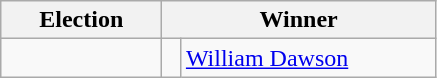<table class=wikitable>
<tr>
<th width=100>Election</th>
<th width=175 colspan=2>Winner</th>
</tr>
<tr>
<td></td>
<td width=5 rowspan=1 bgcolor=></td>
<td rowspan=1><a href='#'>William Dawson</a></td>
</tr>
</table>
